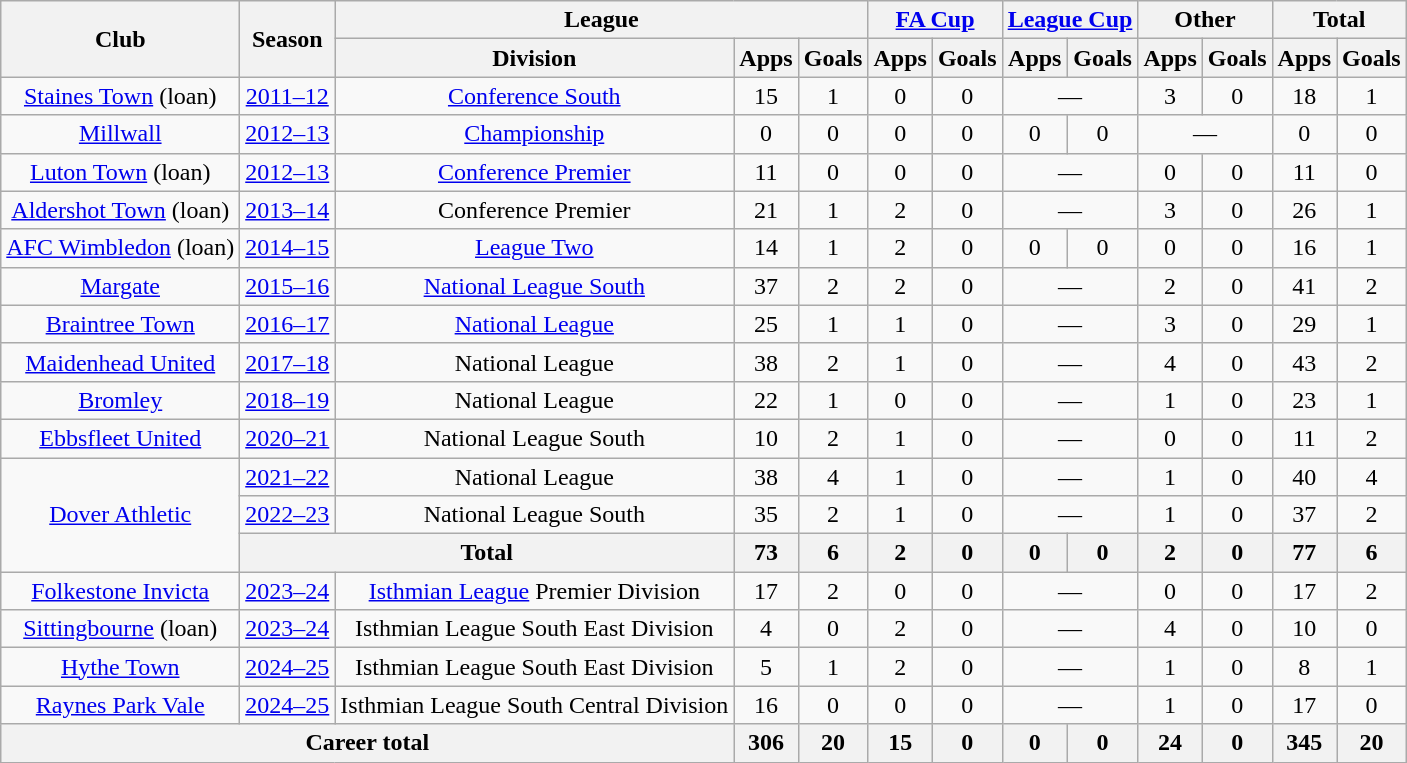<table class="wikitable" style="text-align:center">
<tr>
<th rowspan="2">Club</th>
<th rowspan="2">Season</th>
<th colspan="3">League</th>
<th colspan="2"><a href='#'>FA Cup</a></th>
<th colspan="2"><a href='#'>League Cup</a></th>
<th colspan="2">Other</th>
<th colspan="2">Total</th>
</tr>
<tr>
<th>Division</th>
<th>Apps</th>
<th>Goals</th>
<th>Apps</th>
<th>Goals</th>
<th>Apps</th>
<th>Goals</th>
<th>Apps</th>
<th>Goals</th>
<th>Apps</th>
<th>Goals</th>
</tr>
<tr>
<td><a href='#'>Staines Town</a> (loan)</td>
<td><a href='#'>2011–12</a></td>
<td><a href='#'>Conference South</a></td>
<td>15</td>
<td>1</td>
<td>0</td>
<td>0</td>
<td colspan="2">—</td>
<td>3</td>
<td>0</td>
<td>18</td>
<td>1</td>
</tr>
<tr>
<td><a href='#'>Millwall</a></td>
<td><a href='#'>2012–13</a></td>
<td><a href='#'>Championship</a></td>
<td>0</td>
<td>0</td>
<td>0</td>
<td>0</td>
<td>0</td>
<td>0</td>
<td colspan="2">—</td>
<td>0</td>
<td>0</td>
</tr>
<tr>
<td><a href='#'>Luton Town</a> (loan)</td>
<td><a href='#'>2012–13</a></td>
<td><a href='#'>Conference Premier</a></td>
<td>11</td>
<td>0</td>
<td>0</td>
<td>0</td>
<td colspan="2">—</td>
<td>0</td>
<td>0</td>
<td>11</td>
<td>0</td>
</tr>
<tr>
<td><a href='#'>Aldershot Town</a> (loan)</td>
<td><a href='#'>2013–14</a></td>
<td>Conference Premier</td>
<td>21</td>
<td>1</td>
<td>2</td>
<td>0</td>
<td colspan="2">—</td>
<td>3</td>
<td>0</td>
<td>26</td>
<td>1</td>
</tr>
<tr>
<td><a href='#'>AFC Wimbledon</a> (loan)</td>
<td><a href='#'>2014–15</a></td>
<td><a href='#'>League Two</a></td>
<td>14</td>
<td>1</td>
<td>2</td>
<td>0</td>
<td>0</td>
<td>0</td>
<td>0</td>
<td>0</td>
<td>16</td>
<td>1</td>
</tr>
<tr>
<td><a href='#'>Margate</a></td>
<td><a href='#'>2015–16</a></td>
<td><a href='#'>National League South</a></td>
<td>37</td>
<td>2</td>
<td>2</td>
<td>0</td>
<td colspan="2">—</td>
<td>2</td>
<td>0</td>
<td>41</td>
<td>2</td>
</tr>
<tr>
<td><a href='#'>Braintree Town</a></td>
<td><a href='#'>2016–17</a></td>
<td><a href='#'>National League</a></td>
<td>25</td>
<td>1</td>
<td>1</td>
<td>0</td>
<td colspan="2">—</td>
<td>3</td>
<td>0</td>
<td>29</td>
<td>1</td>
</tr>
<tr>
<td><a href='#'>Maidenhead United</a></td>
<td><a href='#'>2017–18</a></td>
<td>National League</td>
<td>38</td>
<td>2</td>
<td>1</td>
<td>0</td>
<td colspan="2">—</td>
<td>4</td>
<td>0</td>
<td>43</td>
<td>2</td>
</tr>
<tr>
<td><a href='#'>Bromley</a></td>
<td><a href='#'>2018–19</a></td>
<td>National League</td>
<td>22</td>
<td>1</td>
<td>0</td>
<td>0</td>
<td colspan="2">—</td>
<td>1</td>
<td>0</td>
<td>23</td>
<td>1</td>
</tr>
<tr>
<td><a href='#'>Ebbsfleet United</a></td>
<td><a href='#'>2020–21</a></td>
<td>National League South</td>
<td>10</td>
<td>2</td>
<td>1</td>
<td>0</td>
<td colspan="2">—</td>
<td>0</td>
<td>0</td>
<td>11</td>
<td>2</td>
</tr>
<tr>
<td rowspan="3"><a href='#'>Dover Athletic</a></td>
<td><a href='#'>2021–22</a></td>
<td>National League</td>
<td>38</td>
<td>4</td>
<td>1</td>
<td>0</td>
<td colspan="2">—</td>
<td>1</td>
<td>0</td>
<td>40</td>
<td>4</td>
</tr>
<tr>
<td><a href='#'>2022–23</a></td>
<td>National League South</td>
<td>35</td>
<td>2</td>
<td>1</td>
<td>0</td>
<td colspan="2">—</td>
<td>1</td>
<td>0</td>
<td>37</td>
<td>2</td>
</tr>
<tr>
<th colspan="2">Total</th>
<th>73</th>
<th>6</th>
<th>2</th>
<th>0</th>
<th>0</th>
<th>0</th>
<th>2</th>
<th>0</th>
<th>77</th>
<th>6</th>
</tr>
<tr>
<td><a href='#'>Folkestone Invicta</a></td>
<td><a href='#'>2023–24</a></td>
<td><a href='#'>Isthmian League</a> Premier Division</td>
<td>17</td>
<td>2</td>
<td>0</td>
<td>0</td>
<td colspan="2">—</td>
<td>0</td>
<td>0</td>
<td>17</td>
<td>2</td>
</tr>
<tr>
<td><a href='#'>Sittingbourne</a> (loan)</td>
<td><a href='#'>2023–24</a></td>
<td>Isthmian League South East Division</td>
<td>4</td>
<td>0</td>
<td>2</td>
<td>0</td>
<td colspan="2">—</td>
<td>4</td>
<td>0</td>
<td>10</td>
<td>0</td>
</tr>
<tr>
<td><a href='#'>Hythe Town</a></td>
<td><a href='#'>2024–25</a></td>
<td>Isthmian League South East Division</td>
<td>5</td>
<td>1</td>
<td>2</td>
<td>0</td>
<td colspan="2">—</td>
<td>1</td>
<td>0</td>
<td>8</td>
<td>1</td>
</tr>
<tr>
<td><a href='#'>Raynes Park Vale</a></td>
<td><a href='#'>2024–25</a></td>
<td>Isthmian League South Central Division</td>
<td>16</td>
<td>0</td>
<td>0</td>
<td>0</td>
<td colspan="2">—</td>
<td>1</td>
<td>0</td>
<td>17</td>
<td>0</td>
</tr>
<tr>
<th colspan="3">Career total</th>
<th>306</th>
<th>20</th>
<th>15</th>
<th>0</th>
<th>0</th>
<th>0</th>
<th>24</th>
<th>0</th>
<th>345</th>
<th>20</th>
</tr>
</table>
